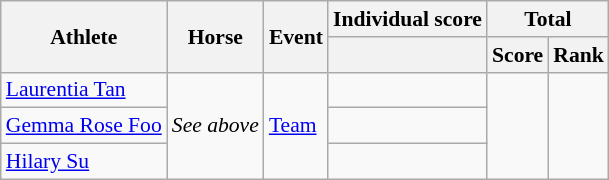<table class=wikitable style="font-size:90%">
<tr>
<th rowspan="2">Athlete</th>
<th rowspan="2">Horse</th>
<th rowspan="2">Event</th>
<th colspan="1">Individual score</th>
<th colspan="2">Total</th>
</tr>
<tr>
<th></th>
<th>Score</th>
<th>Rank</th>
</tr>
<tr align=center>
<td align=left><a href='#'>Laurentia Tan</a></td>
<td align=left rowspan=4><em>See above</em></td>
<td align=left rowspan=4><a href='#'>Team</a></td>
<td></td>
<td rowspan="4"></td>
<td rowspan="4"></td>
</tr>
<tr align=center>
<td align=left><a href='#'>Gemma Rose Foo</a></td>
<td></td>
</tr>
<tr align=center>
<td align=left><a href='#'>Hilary Su</a></td>
<td></td>
</tr>
</table>
